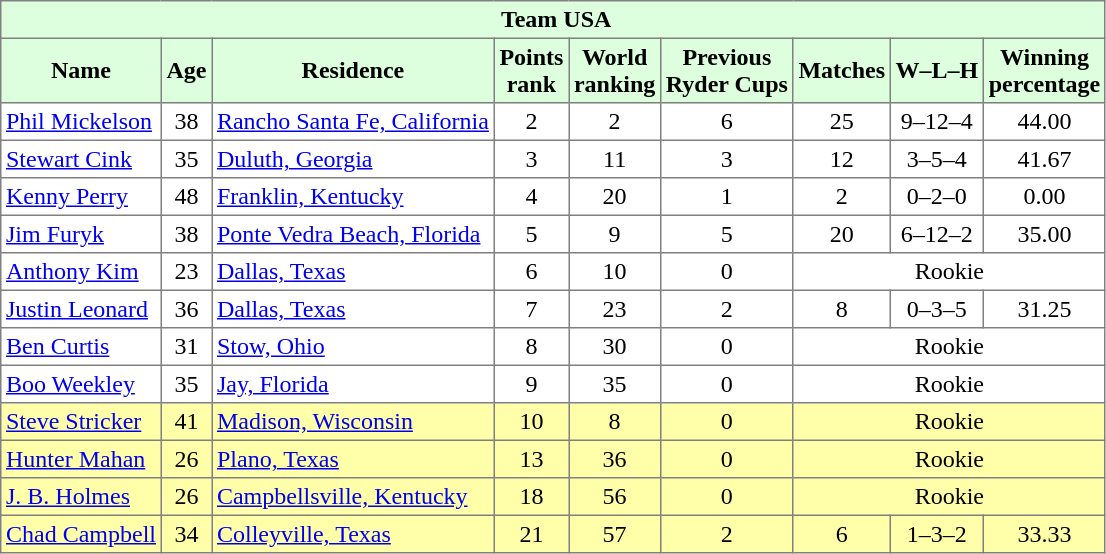<table border="1" cellpadding="3" style="border-collapse: collapse;text-align:center">
<tr style="background:#dfd;">
<td colspan="9"> <strong>Team USA</strong></td>
</tr>
<tr style="background:#dfd;">
<th>Name</th>
<th>Age</th>
<th>Residence</th>
<th>Points<br>rank</th>
<th>World<br>ranking</th>
<th>Previous<br>Ryder Cups</th>
<th>Matches</th>
<th>W–L–H</th>
<th>Winning<br>percentage</th>
</tr>
<tr>
<td align=left><a href='#'>Phil Mickelson</a></td>
<td>38</td>
<td align=left><a href='#'>Rancho Santa Fe, California</a></td>
<td>2</td>
<td>2</td>
<td>6</td>
<td>25</td>
<td>9–12–4</td>
<td>44.00</td>
</tr>
<tr>
<td align=left><a href='#'>Stewart Cink</a></td>
<td>35</td>
<td align=left><a href='#'>Duluth, Georgia</a></td>
<td>3</td>
<td>11</td>
<td>3</td>
<td>12</td>
<td>3–5–4</td>
<td>41.67</td>
</tr>
<tr>
<td align=left><a href='#'>Kenny Perry</a></td>
<td>48</td>
<td align=left><a href='#'>Franklin, Kentucky</a></td>
<td>4</td>
<td>20</td>
<td>1</td>
<td>2</td>
<td>0–2–0</td>
<td>0.00</td>
</tr>
<tr>
<td align=left><a href='#'>Jim Furyk</a></td>
<td>38</td>
<td align=left><a href='#'>Ponte Vedra Beach, Florida</a></td>
<td>5</td>
<td>9</td>
<td>5</td>
<td>20</td>
<td>6–12–2</td>
<td>35.00</td>
</tr>
<tr>
<td align=left><a href='#'>Anthony Kim</a></td>
<td>23</td>
<td align=left><a href='#'>Dallas, Texas</a></td>
<td>6</td>
<td>10</td>
<td>0</td>
<td colspan="3">Rookie</td>
</tr>
<tr>
<td align=left><a href='#'>Justin Leonard</a></td>
<td>36</td>
<td align=left><a href='#'>Dallas, Texas</a></td>
<td>7</td>
<td>23</td>
<td>2</td>
<td>8</td>
<td>0–3–5</td>
<td>31.25</td>
</tr>
<tr>
<td align=left><a href='#'>Ben Curtis</a></td>
<td>31</td>
<td align=left><a href='#'>Stow, Ohio</a></td>
<td>8</td>
<td>30</td>
<td>0</td>
<td colspan="3">Rookie</td>
</tr>
<tr>
<td align=left><a href='#'>Boo Weekley</a></td>
<td>35</td>
<td align=left><a href='#'>Jay, Florida</a></td>
<td>9</td>
<td>35</td>
<td>0</td>
<td colspan="3">Rookie</td>
</tr>
<tr style="background:#ffa;">
<td align=left><a href='#'>Steve Stricker</a></td>
<td>41</td>
<td align=left><a href='#'>Madison, Wisconsin</a></td>
<td>10</td>
<td>8</td>
<td>0</td>
<td colspan="3">Rookie</td>
</tr>
<tr style="background:#ffa;">
<td align=left><a href='#'>Hunter Mahan</a></td>
<td>26</td>
<td align=left><a href='#'>Plano, Texas</a></td>
<td>13</td>
<td>36</td>
<td>0</td>
<td colspan="3">Rookie</td>
</tr>
<tr style="background:#ffa;">
<td align=left><a href='#'>J. B. Holmes</a></td>
<td>26</td>
<td align=left><a href='#'>Campbellsville, Kentucky</a></td>
<td>18</td>
<td>56</td>
<td>0</td>
<td colspan="3">Rookie</td>
</tr>
<tr style="background:#ffa;">
<td align=left><a href='#'>Chad Campbell</a></td>
<td>34</td>
<td align=left><a href='#'>Colleyville, Texas</a></td>
<td>21</td>
<td>57</td>
<td>2</td>
<td>6</td>
<td>1–3–2</td>
<td>33.33</td>
</tr>
</table>
